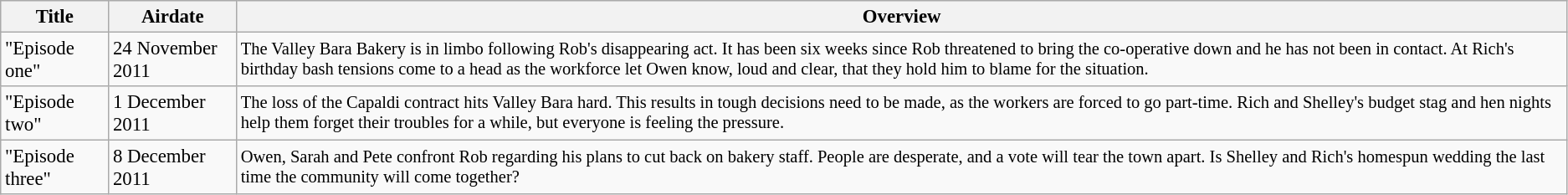<table class="wikitable" style="font-size: 95%;">
<tr style="background:#EFEFEF">
<th>Title</th>
<th><strong>Airdate</strong></th>
<th><strong>Overview</strong></th>
</tr>
<tr>
<td>"Episode one"</td>
<td>24 November 2011</td>
<td style="font-size: 90%;">The Valley Bara Bakery is in limbo following Rob's disappearing act. It has been six weeks since Rob threatened to bring the co-operative down and he has not been in contact. At Rich's birthday bash tensions come to a head as the workforce let Owen know, loud and clear, that they hold him to blame for the situation.</td>
</tr>
<tr>
<td>"Episode two"</td>
<td>1 December 2011</td>
<td style="font-size: 90%;">The loss of the Capaldi contract hits Valley Bara hard. This results in tough decisions need to be made, as the workers are forced to go part-time. Rich and Shelley's budget stag and hen nights help them forget their troubles for a while, but everyone is feeling the pressure.</td>
</tr>
<tr>
<td>"Episode three"</td>
<td>8 December 2011</td>
<td style="font-size: 90%;">Owen, Sarah and Pete confront Rob regarding his plans to cut back on bakery staff. People are desperate, and a vote will tear the town apart. Is Shelley and Rich's homespun wedding the last time the community will come together?</td>
</tr>
</table>
